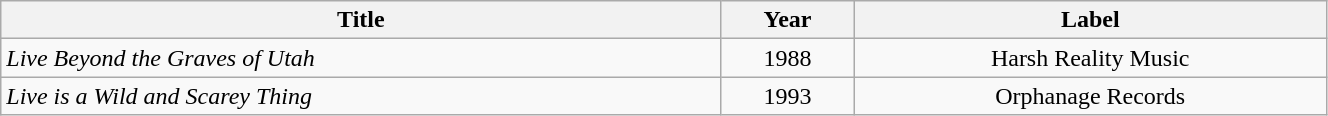<table class="wikitable" width="70%">
<tr>
<th>Title</th>
<th>Year</th>
<th>Label</th>
</tr>
<tr>
<td align="left"><em>Live Beyond the Graves of Utah</em></td>
<td align="center">1988</td>
<td align="center">Harsh Reality Music</td>
</tr>
<tr>
<td align="left"><em>Live is a Wild and Scarey Thing</em></td>
<td align="center">1993</td>
<td align="center">Orphanage Records</td>
</tr>
</table>
